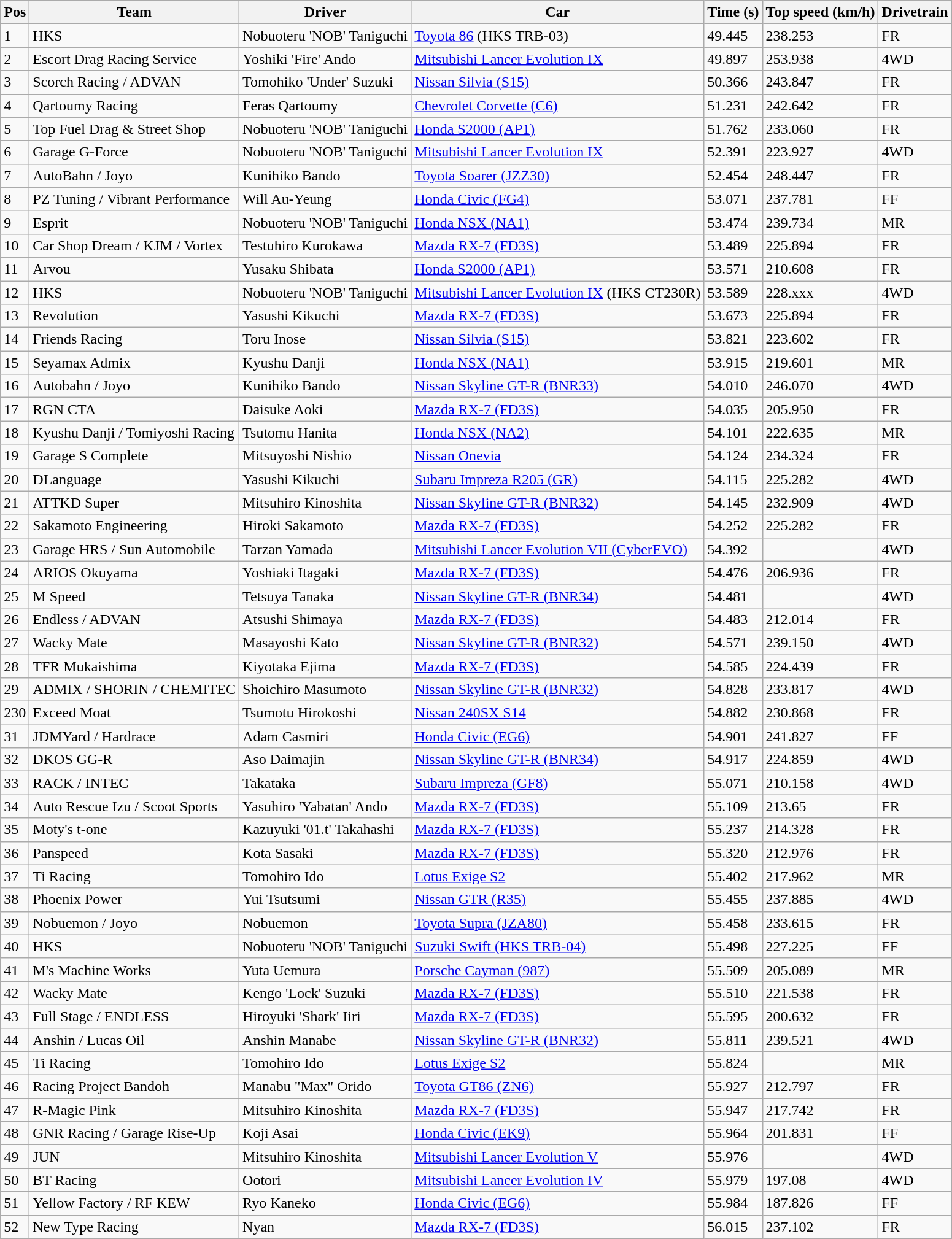<table class="wikitable sortable">
<tr>
<th>Pos</th>
<th>Team</th>
<th>Driver</th>
<th>Car</th>
<th>Time (s)</th>
<th>Top speed (km/h)</th>
<th>Drivetrain</th>
</tr>
<tr>
<td>1</td>
<td>HKS</td>
<td>Nobuoteru 'NOB' Taniguchi</td>
<td><a href='#'>Toyota 86</a> (HKS TRB-03)</td>
<td>49.445</td>
<td>238.253</td>
<td>FR</td>
</tr>
<tr>
<td>2</td>
<td>Escort Drag Racing Service</td>
<td>Yoshiki 'Fire' Ando</td>
<td><a href='#'>Mitsubishi Lancer Evolution IX</a></td>
<td>49.897</td>
<td>253.938</td>
<td>4WD</td>
</tr>
<tr>
<td>3</td>
<td>Scorch Racing / ADVAN</td>
<td>Tomohiko 'Under' Suzuki</td>
<td><a href='#'>Nissan Silvia (S15)</a></td>
<td>50.366</td>
<td>243.847</td>
<td>FR</td>
</tr>
<tr>
<td>4</td>
<td>Qartoumy Racing</td>
<td>Feras Qartoumy</td>
<td><a href='#'>Chevrolet Corvette (C6)</a></td>
<td>51.231</td>
<td>242.642 </td>
<td>FR</td>
</tr>
<tr>
<td>5</td>
<td>Top Fuel Drag & Street Shop</td>
<td>Nobuoteru 'NOB' Taniguchi</td>
<td><a href='#'>Honda S2000 (AP1)</a></td>
<td>51.762</td>
<td>233.060</td>
<td>FR</td>
</tr>
<tr>
<td>6</td>
<td>Garage G-Force</td>
<td>Nobuoteru 'NOB' Taniguchi</td>
<td><a href='#'>Mitsubishi Lancer Evolution IX</a></td>
<td>52.391</td>
<td>223.927</td>
<td>4WD</td>
</tr>
<tr>
<td>7</td>
<td>AutoBahn / Joyo</td>
<td>Kunihiko Bando</td>
<td><a href='#'>Toyota Soarer (JZZ30)</a></td>
<td>52.454</td>
<td>248.447</td>
<td>FR</td>
</tr>
<tr>
<td>8</td>
<td>PZ Tuning / Vibrant Performance</td>
<td>Will Au-Yeung</td>
<td><a href='#'>Honda Civic (FG4)</a></td>
<td>53.071</td>
<td>237.781</td>
<td>FF</td>
</tr>
<tr>
<td>9</td>
<td>Esprit</td>
<td>Nobuoteru 'NOB' Taniguchi</td>
<td><a href='#'>Honda NSX (NA1)</a></td>
<td>53.474</td>
<td>239.734</td>
<td>MR</td>
</tr>
<tr>
<td>10</td>
<td>Car Shop Dream / KJM / Vortex</td>
<td>Testuhiro Kurokawa</td>
<td><a href='#'>Mazda RX-7 (FD3S)</a></td>
<td>53.489</td>
<td>225.894</td>
<td>FR</td>
</tr>
<tr>
<td>11</td>
<td>Arvou</td>
<td>Yusaku Shibata</td>
<td><a href='#'>Honda S2000 (AP1)</a></td>
<td>53.571</td>
<td>210.608</td>
<td>FR</td>
</tr>
<tr>
<td>12</td>
<td>HKS</td>
<td>Nobuoteru 'NOB' Taniguchi</td>
<td><a href='#'>Mitsubishi Lancer Evolution IX</a> (HKS CT230R)</td>
<td>53.589</td>
<td>228.xxx</td>
<td>4WD</td>
</tr>
<tr>
<td>13</td>
<td>Revolution</td>
<td>Yasushi Kikuchi</td>
<td><a href='#'>Mazda RX-7 (FD3S)</a></td>
<td>53.673</td>
<td>225.894</td>
<td>FR</td>
</tr>
<tr>
<td>14</td>
<td>Friends Racing</td>
<td>Toru Inose</td>
<td><a href='#'>Nissan Silvia (S15)</a></td>
<td>53.821</td>
<td>223.602</td>
<td>FR</td>
</tr>
<tr>
<td>15</td>
<td>Seyamax Admix</td>
<td>Kyushu Danji</td>
<td><a href='#'>Honda NSX (NA1)</a></td>
<td>53.915</td>
<td>219.601</td>
<td>MR</td>
</tr>
<tr>
<td>16</td>
<td>Autobahn / Joyo</td>
<td>Kunihiko Bando</td>
<td><a href='#'>Nissan Skyline GT-R (BNR33)</a></td>
<td>54.010</td>
<td>246.070</td>
<td>4WD</td>
</tr>
<tr>
<td>17</td>
<td>RGN CTA</td>
<td>Daisuke Aoki</td>
<td><a href='#'>Mazda RX-7 (FD3S)</a></td>
<td>54.035</td>
<td>205.950</td>
<td>FR</td>
</tr>
<tr>
<td>18</td>
<td>Kyushu Danji / Tomiyoshi Racing</td>
<td>Tsutomu Hanita</td>
<td><a href='#'>Honda NSX (NA2)</a></td>
<td>54.101</td>
<td>222.635</td>
<td>MR</td>
</tr>
<tr>
<td>19</td>
<td>Garage S Complete</td>
<td>Mitsuyoshi Nishio</td>
<td><a href='#'>Nissan Onevia</a></td>
<td>54.124</td>
<td>234.324</td>
<td>FR</td>
</tr>
<tr>
<td>20</td>
<td>DLanguage</td>
<td>Yasushi Kikuchi</td>
<td><a href='#'>Subaru Impreza R205 (GR)</a></td>
<td>54.115</td>
<td>225.282</td>
<td>4WD</td>
</tr>
<tr>
<td>21</td>
<td>ATTKD Super</td>
<td>Mitsuhiro Kinoshita</td>
<td><a href='#'>Nissan Skyline GT-R (BNR32)</a></td>
<td>54.145</td>
<td>232.909</td>
<td>4WD</td>
</tr>
<tr>
<td>22</td>
<td>Sakamoto Engineering</td>
<td>Hiroki Sakamoto</td>
<td><a href='#'>Mazda RX-7 (FD3S)</a></td>
<td>54.252</td>
<td>225.282</td>
<td>FR</td>
</tr>
<tr>
<td>23</td>
<td>Garage HRS / Sun Automobile</td>
<td>Tarzan Yamada</td>
<td><a href='#'>Mitsubishi Lancer Evolution VII (CyberEVO)</a></td>
<td>54.392</td>
<td></td>
<td>4WD</td>
</tr>
<tr>
<td>24</td>
<td>ARIOS Okuyama</td>
<td>Yoshiaki Itagaki</td>
<td><a href='#'>Mazda RX-7 (FD3S)</a></td>
<td>54.476</td>
<td>206.936</td>
<td>FR</td>
</tr>
<tr>
<td>25</td>
<td>M Speed</td>
<td>Tetsuya Tanaka</td>
<td><a href='#'>Nissan Skyline GT-R (BNR34)</a></td>
<td>54.481</td>
<td></td>
<td>4WD</td>
</tr>
<tr>
<td>26</td>
<td>Endless / ADVAN</td>
<td>Atsushi Shimaya</td>
<td><a href='#'>Mazda RX-7 (FD3S)</a></td>
<td>54.483</td>
<td>212.014</td>
<td>FR</td>
</tr>
<tr>
<td>27</td>
<td>Wacky Mate</td>
<td>Masayoshi Kato</td>
<td><a href='#'>Nissan Skyline GT-R (BNR32)</a></td>
<td>54.571</td>
<td>239.150</td>
<td>4WD</td>
</tr>
<tr>
<td>28</td>
<td>TFR Mukaishima</td>
<td>Kiyotaka Ejima</td>
<td><a href='#'>Mazda RX-7 (FD3S)</a></td>
<td>54.585</td>
<td>224.439</td>
<td>FR</td>
</tr>
<tr>
<td>29</td>
<td>ADMIX / SHORIN / CHEMITEC</td>
<td>Shoichiro Masumoto</td>
<td><a href='#'>Nissan Skyline GT-R (BNR32)</a></td>
<td>54.828</td>
<td>233.817</td>
<td>4WD</td>
</tr>
<tr>
<td>230</td>
<td>Exceed Moat</td>
<td>Tsumotu Hirokoshi</td>
<td><a href='#'>Nissan 240SX S14</a></td>
<td>54.882</td>
<td>230.868</td>
<td>FR</td>
</tr>
<tr>
<td>31</td>
<td>JDMYard / Hardrace</td>
<td>Adam Casmiri</td>
<td><a href='#'>Honda Civic (EG6)</a></td>
<td>54.901</td>
<td>241.827</td>
<td>FF</td>
</tr>
<tr>
<td>32</td>
<td>DKOS GG-R</td>
<td>Aso Daimajin</td>
<td><a href='#'>Nissan Skyline GT-R (BNR34)</a></td>
<td>54.917</td>
<td>224.859</td>
<td>4WD</td>
</tr>
<tr>
<td>33</td>
<td>RACK / INTEC</td>
<td>Takataka</td>
<td><a href='#'>Subaru Impreza (GF8)</a></td>
<td>55.071</td>
<td>210.158</td>
<td>4WD</td>
</tr>
<tr>
<td>34</td>
<td>Auto Rescue Izu / Scoot Sports</td>
<td>Yasuhiro 'Yabatan' Ando</td>
<td><a href='#'>Mazda RX-7 (FD3S)</a></td>
<td>55.109</td>
<td>213.65</td>
<td>FR</td>
</tr>
<tr>
<td>35</td>
<td>Moty's t-one</td>
<td>Kazuyuki '01.t' Takahashi</td>
<td><a href='#'>Mazda RX-7 (FD3S)</a></td>
<td>55.237</td>
<td>214.328</td>
<td>FR</td>
</tr>
<tr>
<td>36</td>
<td>Panspeed</td>
<td>Kota Sasaki</td>
<td><a href='#'>Mazda RX-7 (FD3S)</a></td>
<td>55.320</td>
<td>212.976</td>
<td>FR</td>
</tr>
<tr>
<td>37</td>
<td>Ti Racing</td>
<td>Tomohiro Ido</td>
<td><a href='#'>Lotus Exige S2</a></td>
<td>55.402</td>
<td>217.962</td>
<td>MR</td>
</tr>
<tr>
<td>38</td>
<td>Phoenix Power</td>
<td>Yui Tsutsumi</td>
<td><a href='#'>Nissan GTR (R35)</a></td>
<td>55.455</td>
<td>237.885</td>
<td>4WD</td>
</tr>
<tr>
<td>39</td>
<td>Nobuemon / Joyo</td>
<td>Nobuemon</td>
<td><a href='#'>Toyota Supra (JZA80)</a></td>
<td>55.458</td>
<td>233.615</td>
<td>FR</td>
</tr>
<tr>
<td>40</td>
<td>HKS</td>
<td>Nobuoteru 'NOB' Taniguchi</td>
<td><a href='#'>Suzuki Swift (HKS TRB-04)</a></td>
<td>55.498</td>
<td>227.225</td>
<td>FF</td>
</tr>
<tr>
<td>41</td>
<td>M's Machine Works</td>
<td>Yuta Uemura</td>
<td><a href='#'>Porsche Cayman (987)</a></td>
<td>55.509</td>
<td>205.089</td>
<td>MR</td>
</tr>
<tr>
<td>42</td>
<td>Wacky Mate</td>
<td>Kengo 'Lock' Suzuki</td>
<td><a href='#'>Mazda RX-7 (FD3S)</a></td>
<td>55.510</td>
<td>221.538</td>
<td>FR</td>
</tr>
<tr>
<td>43</td>
<td>Full Stage / ENDLESS</td>
<td>Hiroyuki 'Shark' Iiri</td>
<td><a href='#'>Mazda RX-7 (FD3S)</a></td>
<td>55.595</td>
<td>200.632</td>
<td>FR</td>
</tr>
<tr>
<td>44</td>
<td>Anshin / Lucas Oil</td>
<td>Anshin Manabe</td>
<td><a href='#'>Nissan Skyline GT-R (BNR32)</a></td>
<td>55.811</td>
<td>239.521</td>
<td>4WD</td>
</tr>
<tr>
<td>45</td>
<td>Ti Racing</td>
<td>Tomohiro Ido</td>
<td><a href='#'>Lotus Exige S2</a></td>
<td>55.824</td>
<td></td>
<td>MR</td>
</tr>
<tr>
<td>46</td>
<td>Racing Project Bandoh</td>
<td>Manabu "Max" Orido</td>
<td><a href='#'>Toyota GT86 (ZN6)</a></td>
<td>55.927</td>
<td>212.797</td>
<td>FR</td>
</tr>
<tr>
<td>47</td>
<td>R-Magic Pink</td>
<td>Mitsuhiro Kinoshita</td>
<td><a href='#'>Mazda RX-7 (FD3S)</a></td>
<td>55.947</td>
<td>217.742</td>
<td>FR</td>
</tr>
<tr>
<td>48</td>
<td>GNR Racing / Garage Rise-Up</td>
<td>Koji Asai</td>
<td><a href='#'>Honda Civic (EK9)</a></td>
<td>55.964</td>
<td>201.831</td>
<td>FF</td>
</tr>
<tr>
<td>49</td>
<td>JUN</td>
<td>Mitsuhiro Kinoshita</td>
<td><a href='#'>Mitsubishi Lancer Evolution V</a></td>
<td>55.976</td>
<td></td>
<td>4WD</td>
</tr>
<tr>
<td>50</td>
<td>BT Racing</td>
<td>Ootori</td>
<td><a href='#'>Mitsubishi Lancer Evolution IV</a></td>
<td>55.979</td>
<td>197.08</td>
<td>4WD</td>
</tr>
<tr>
<td>51</td>
<td>Yellow Factory / RF KEW</td>
<td>Ryo Kaneko</td>
<td><a href='#'>Honda Civic (EG6)</a></td>
<td>55.984</td>
<td>187.826</td>
<td>FF</td>
</tr>
<tr>
<td>52</td>
<td>New Type Racing</td>
<td>Nyan</td>
<td><a href='#'>Mazda RX-7 (FD3S)</a></td>
<td>56.015</td>
<td>237.102</td>
<td>FR</td>
</tr>
</table>
